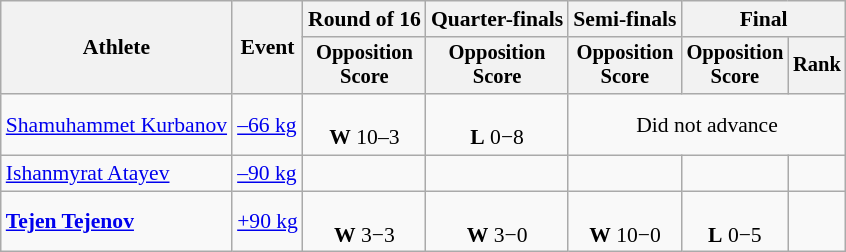<table class=wikitable style=font-size:90%;text-align:center>
<tr>
<th rowspan=2>Athlete</th>
<th rowspan=2>Event</th>
<th>Round of 16</th>
<th>Quarter-finals</th>
<th>Semi-finals</th>
<th colspan=2>Final</th>
</tr>
<tr style=font-size:95%>
<th>Opposition<br>Score</th>
<th>Opposition<br>Score</th>
<th>Opposition<br>Score</th>
<th>Opposition<br>Score</th>
<th>Rank</th>
</tr>
<tr>
<td align="left"><a href='#'>Shamuhammet Kurbanov</a></td>
<td align="left"><a href='#'>–66 kg</a></td>
<td><br><strong>W</strong> 10–3</td>
<td><br><strong>L</strong> 0−8</td>
<td colspan=3>Did not advance</td>
</tr>
<tr>
<td align="left"><a href='#'>Ishanmyrat Atayev</a></td>
<td align="left"><a href='#'>–90 kg</a></td>
<td></td>
<td><br></td>
<td></td>
<td></td>
<td></td>
</tr>
<tr>
<td align=left><strong><a href='#'>Tejen Tejenov</a></strong></td>
<td align=left><a href='#'>+90 kg</a></td>
<td><br><strong>W</strong> 3−3</td>
<td><br><strong>W</strong> 3−0</td>
<td><br><strong>W</strong> 10−0</td>
<td><br><strong>L</strong> 0−5</td>
<td></td>
</tr>
</table>
